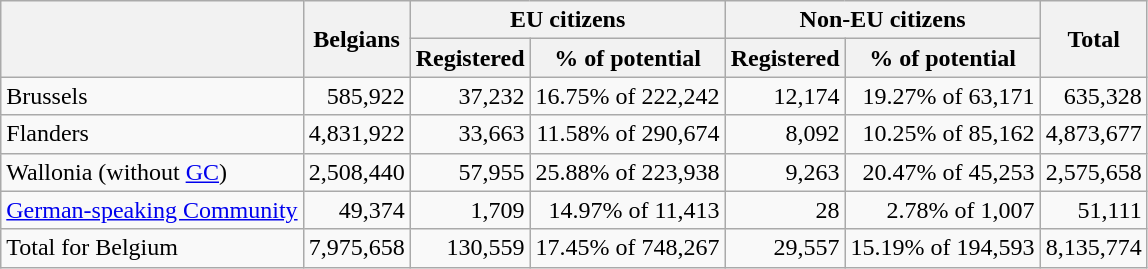<table class="wikitable" style="text-align:right;">
<tr>
<th rowspan="2"></th>
<th rowspan="2">Belgians</th>
<th colspan="2">EU citizens</th>
<th colspan="2">Non-EU citizens</th>
<th rowspan="2">Total</th>
</tr>
<tr>
<th>Registered</th>
<th>% of potential</th>
<th>Registered</th>
<th>% of potential</th>
</tr>
<tr>
<td style="text-align:left;">Brussels</td>
<td>585,922</td>
<td>37,232</td>
<td>16.75% of 222,242</td>
<td>12,174</td>
<td>19.27% of 63,171</td>
<td>635,328</td>
</tr>
<tr>
<td style="text-align:left;">Flanders</td>
<td>4,831,922</td>
<td>33,663</td>
<td>11.58% of 290,674</td>
<td>8,092</td>
<td>10.25% of 85,162</td>
<td>4,873,677</td>
</tr>
<tr>
<td style="text-align:left;">Wallonia (without <a href='#'>GC</a>)</td>
<td>2,508,440</td>
<td>57,955</td>
<td>25.88% of 223,938</td>
<td>9,263</td>
<td>20.47% of 45,253</td>
<td>2,575,658</td>
</tr>
<tr>
<td style="text-align:left;"><a href='#'>German-speaking Community</a></td>
<td>49,374</td>
<td>1,709</td>
<td>14.97% of 11,413</td>
<td>28</td>
<td>2.78% of 1,007</td>
<td>51,111</td>
</tr>
<tr>
<td style="text-align:left;">Total for Belgium</td>
<td>7,975,658</td>
<td>130,559</td>
<td>17.45% of 748,267</td>
<td>29,557</td>
<td>15.19% of 194,593</td>
<td>8,135,774</td>
</tr>
</table>
